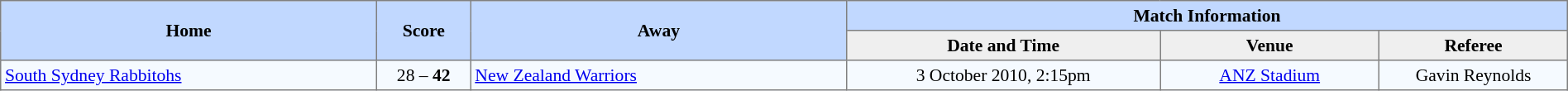<table border="1" cellpadding="3" cellspacing="0" style="border-collapse:collapse; font-size:90%; text-align:center; width:100%;">
<tr style="background:#c1d8ff;">
<th rowspan="2" style="width:24%;">Home</th>
<th rowspan="2" style="width:6%;">Score</th>
<th rowspan="2" style="width:24%;">Away</th>
<th colspan=3>Match Information</th>
</tr>
<tr style="background:#efefef;">
<th width=20%>Date and Time</th>
<th width=14%>Venue</th>
<th width=12%>Referee</th>
</tr>
<tr style="text-align:center; background:#f5faff;">
<td align=left> <a href='#'>South Sydney Rabbitohs</a></td>
<td>28 – <strong>42</strong></td>
<td align=left> <a href='#'>New Zealand Warriors</a></td>
<td>3 October 2010, 2:15pm</td>
<td><a href='#'>ANZ Stadium</a></td>
<td>Gavin Reynolds</td>
</tr>
</table>
